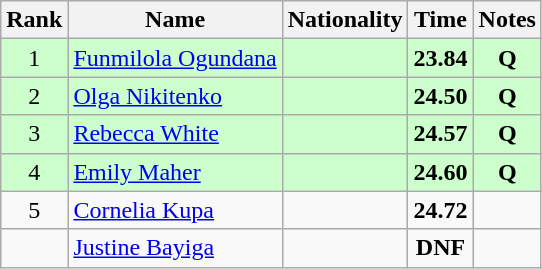<table class="wikitable sortable" style="text-align:center">
<tr>
<th>Rank</th>
<th>Name</th>
<th>Nationality</th>
<th>Time</th>
<th>Notes</th>
</tr>
<tr bgcolor=ccffcc>
<td>1</td>
<td align=left><a href='#'>Funmilola Ogundana</a></td>
<td align=left></td>
<td><strong>23.84</strong></td>
<td><strong>Q</strong></td>
</tr>
<tr bgcolor=ccffcc>
<td>2</td>
<td align=left><a href='#'>Olga Nikitenko</a></td>
<td align=left></td>
<td><strong>24.50</strong></td>
<td><strong>Q</strong></td>
</tr>
<tr bgcolor=ccffcc>
<td>3</td>
<td align=left><a href='#'>Rebecca White</a></td>
<td align=left></td>
<td><strong>24.57</strong></td>
<td><strong>Q</strong></td>
</tr>
<tr bgcolor=ccffcc>
<td>4</td>
<td align=left><a href='#'>Emily Maher</a></td>
<td align=left></td>
<td><strong>24.60</strong></td>
<td><strong>Q</strong></td>
</tr>
<tr>
<td>5</td>
<td align=left><a href='#'>Cornelia Kupa</a></td>
<td align=left></td>
<td><strong>24.72</strong></td>
<td></td>
</tr>
<tr>
<td></td>
<td align=left><a href='#'>Justine Bayiga</a></td>
<td align=left></td>
<td><strong>DNF</strong></td>
<td></td>
</tr>
</table>
